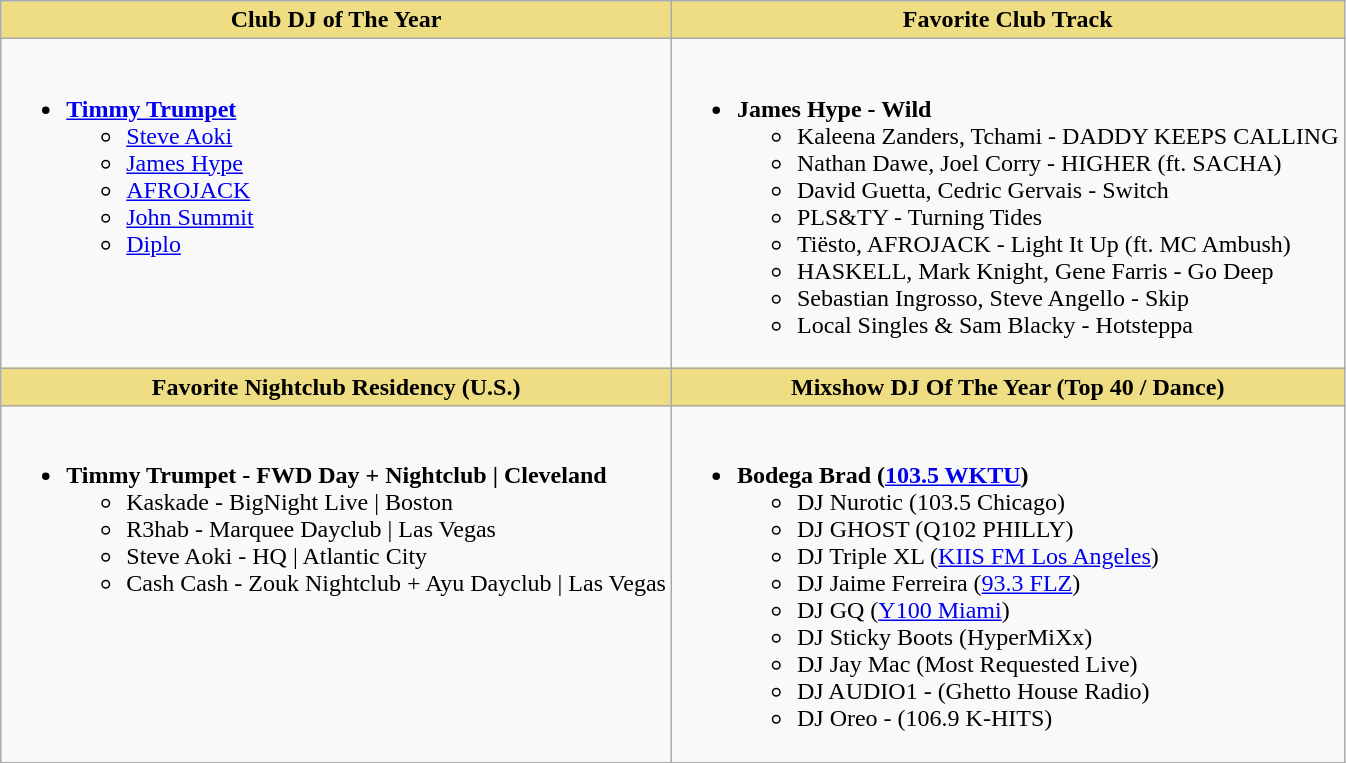<table class="wikitable">
<tr>
<th style="background:#EEDD82; width=50%">Club DJ of The Year</th>
<th style="background:#EEDD82; width=50%">Favorite Club Track</th>
</tr>
<tr>
<td valign="top"><br><ul><li><strong><a href='#'>Timmy Trumpet</a></strong><ul><li><a href='#'>Steve Aoki</a></li><li><a href='#'>James Hype</a></li><li><a href='#'>AFROJACK</a></li><li><a href='#'>John Summit</a></li><li><a href='#'>Diplo</a></li></ul></li></ul></td>
<td valign="top"><br><ul><li><strong>James Hype - Wild</strong><ul><li>Kaleena Zanders, Tchami - DADDY KEEPS CALLING</li><li>Nathan Dawe, Joel Corry - HIGHER (ft. SACHA)</li><li>David Guetta, Cedric Gervais - Switch</li><li>PLS&TY - Turning Tides</li><li>Tiësto, AFROJACK - Light It Up (ft. MC Ambush)</li><li>HASKELL, Mark Knight, Gene Farris - Go Deep</li><li>Sebastian Ingrosso, Steve Angello - Skip</li><li>Local Singles & Sam Blacky - Hotsteppa</li></ul></li></ul></td>
</tr>
<tr>
<th style="background:#EEDD82; width=50%">Favorite Nightclub Residency (U.S.)</th>
<th style="background:#EEDD82; width=50%">Mixshow DJ Of The Year (Top 40 / Dance)</th>
</tr>
<tr>
<td valign="top"><br><ul><li><strong>Timmy Trumpet - FWD Day + Nightclub | Cleveland</strong><ul><li>Kaskade - BigNight Live | Boston</li><li>R3hab - Marquee Dayclub | Las Vegas</li><li>Steve Aoki - HQ | Atlantic City</li><li>Cash Cash - Zouk Nightclub + Ayu Dayclub | Las Vegas</li></ul></li></ul></td>
<td valign="top"><br><ul><li><strong>Bodega Brad (<a href='#'>103.5 WKTU</a>)</strong><ul><li>DJ Nurotic (103.5 Chicago)</li><li>DJ GHOST (Q102 PHILLY)</li><li>DJ Triple XL (<a href='#'>KIIS FM Los Angeles</a>)</li><li>DJ Jaime Ferreira (<a href='#'>93.3 FLZ</a>)</li><li>DJ GQ (<a href='#'>Y100 Miami</a>)</li><li>DJ Sticky Boots (HyperMiXx)</li><li>DJ Jay Mac (Most Requested Live)</li><li>DJ AUDIO1 - (Ghetto House Radio)</li><li>DJ Oreo - (106.9 K-HITS)</li></ul></li></ul></td>
</tr>
</table>
